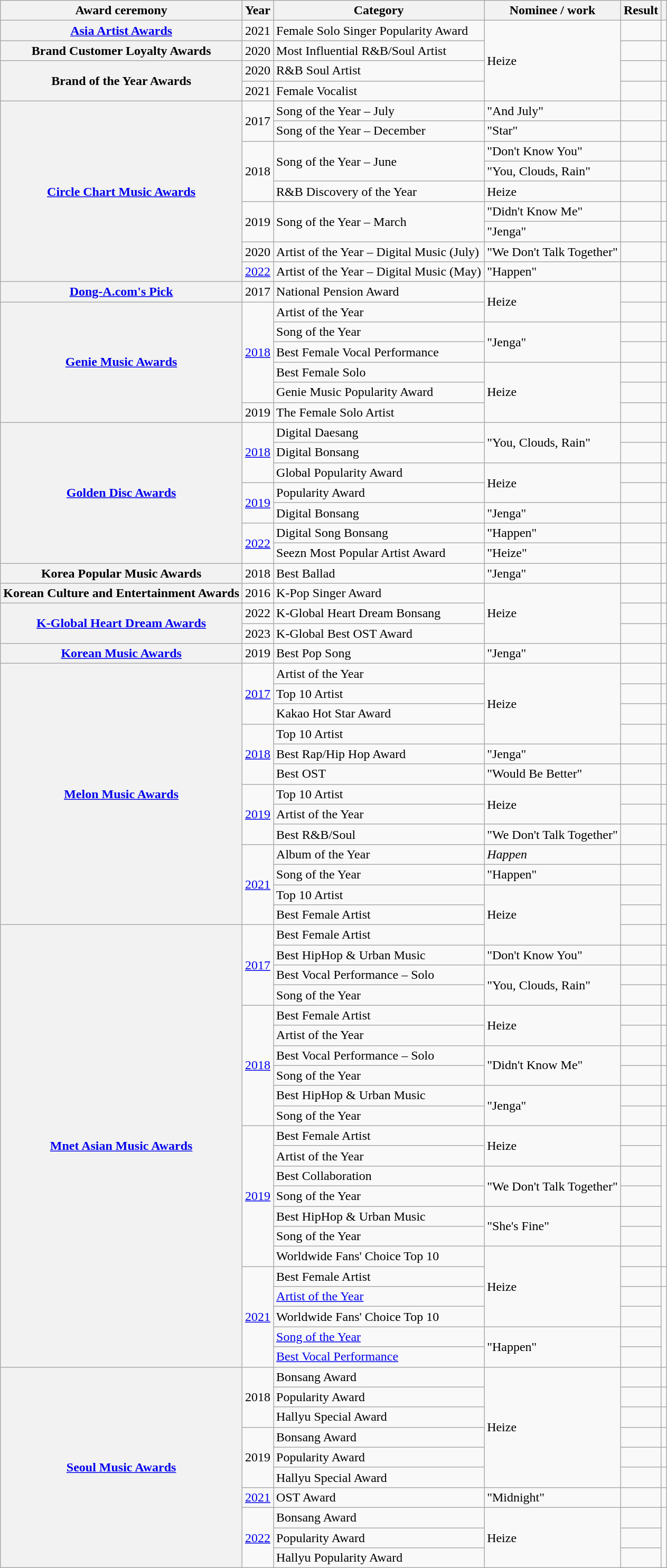<table class="wikitable sortable plainrowheaders">
<tr>
<th scope="col">Award ceremony</th>
<th scope="col">Year</th>
<th scope="col">Category</th>
<th scope="col">Nominee / work</th>
<th scope="col">Result</th>
<th scope="col" class="unsortable"></th>
</tr>
<tr>
<th scope="row"><a href='#'>Asia Artist Awards</a></th>
<td style="text-align:center">2021</td>
<td>Female Solo Singer Popularity Award</td>
<td rowspan="4">Heize</td>
<td></td>
<td style="text-align:center"></td>
</tr>
<tr>
<th scope="row">Brand Customer Loyalty Awards</th>
<td style="text-align:center">2020</td>
<td>Most Influential R&B/Soul Artist</td>
<td></td>
<td></td>
</tr>
<tr>
<th scope="row" rowspan="2">Brand of the Year Awards</th>
<td style="text-align:center">2020</td>
<td>R&B Soul Artist</td>
<td></td>
<td></td>
</tr>
<tr>
<td style="text-align:center">2021</td>
<td>Female Vocalist</td>
<td></td>
<td style="text-align:center"></td>
</tr>
<tr>
<th scope="row" rowspan="9"><a href='#'>Circle Chart Music Awards</a></th>
<td rowspan="2" style="text-align:center">2017</td>
<td>Song of the Year – July</td>
<td>"And July"</td>
<td></td>
<td style="text-align:center"></td>
</tr>
<tr>
<td>Song of the Year – December</td>
<td>"Star"</td>
<td></td>
<td style="text-align:center"></td>
</tr>
<tr>
<td rowspan="3" style="text-align:center">2018</td>
<td rowspan="2">Song of the Year – June</td>
<td>"Don't Know You"</td>
<td></td>
<td style="text-align:center"></td>
</tr>
<tr>
<td>"You, Clouds, Rain"</td>
<td></td>
<td style="text-align:center"></td>
</tr>
<tr>
<td>R&B Discovery of the Year</td>
<td>Heize</td>
<td></td>
<td style="text-align:center"></td>
</tr>
<tr>
<td rowspan="2" style="text-align:center">2019</td>
<td rowspan="2">Song of the Year – March</td>
<td>"Didn't Know Me"</td>
<td></td>
<td style="text-align:center"></td>
</tr>
<tr>
<td>"Jenga"</td>
<td></td>
<td style="text-align:center"></td>
</tr>
<tr>
<td style="text-align:center">2020</td>
<td>Artist of the Year – Digital Music (July)</td>
<td>"We Don't Talk Together"</td>
<td></td>
<td style="text-align:center"></td>
</tr>
<tr>
<td style="text-align:center"><a href='#'>2022</a></td>
<td>Artist of the Year – Digital Music (May)</td>
<td>"Happen"</td>
<td></td>
<td style="text-align:center"></td>
</tr>
<tr>
<th scope="row"><a href='#'>Dong-A.com's Pick</a></th>
<td style="text-align:center">2017</td>
<td>National Pension Award</td>
<td rowspan="2">Heize</td>
<td></td>
<td style="text-align:center"></td>
</tr>
<tr>
<th scope="row" rowspan="6"><a href='#'>Genie Music Awards</a></th>
<td rowspan="5" style="text-align:center"><a href='#'>2018</a></td>
<td>Artist of the Year</td>
<td></td>
<td style="text-align:center"></td>
</tr>
<tr>
<td>Song of the Year</td>
<td rowspan="2">"Jenga"</td>
<td></td>
<td style="text-align:center"></td>
</tr>
<tr>
<td>Best Female Vocal Performance</td>
<td></td>
<td style="text-align:center"></td>
</tr>
<tr>
<td>Best Female Solo</td>
<td rowspan="3">Heize</td>
<td></td>
<td style="text-align:center"></td>
</tr>
<tr>
<td>Genie Music Popularity Award</td>
<td></td>
<td style="text-align:center"></td>
</tr>
<tr>
<td style="text-align:center">2019</td>
<td>The Female Solo Artist</td>
<td></td>
<td style="text-align:center"></td>
</tr>
<tr>
<th scope="row" rowspan="7"><a href='#'>Golden Disc Awards</a></th>
<td rowspan="3" style="text-align:center"><a href='#'>2018</a></td>
<td>Digital Daesang</td>
<td rowspan="2">"You, Clouds, Rain"</td>
<td></td>
<td style="text-align:center"></td>
</tr>
<tr>
<td>Digital Bonsang</td>
<td></td>
<td style="text-align:center"></td>
</tr>
<tr>
<td>Global Popularity Award</td>
<td rowspan="2">Heize</td>
<td></td>
<td style="text-align:center"></td>
</tr>
<tr>
<td rowspan="2" style="text-align:center"><a href='#'>2019</a></td>
<td>Popularity Award</td>
<td></td>
<td style="text-align:center"></td>
</tr>
<tr>
<td>Digital Bonsang</td>
<td>"Jenga"</td>
<td></td>
<td style="text-align:center"></td>
</tr>
<tr>
<td style="text-align:center" rowspan="2"><a href='#'>2022</a></td>
<td>Digital Song Bonsang</td>
<td>"Happen"</td>
<td></td>
<td style="text-align:center"></td>
</tr>
<tr>
<td>Seezn Most Popular Artist Award</td>
<td>"Heize"</td>
<td></td>
<td style="text-align:center;"></td>
</tr>
<tr>
<th scope="row">Korea Popular Music Awards</th>
<td style="text-align:center">2018</td>
<td>Best Ballad</td>
<td>"Jenga"</td>
<td></td>
<td style="text-align:center"></td>
</tr>
<tr>
<th scope="row">Korean Culture and Entertainment Awards</th>
<td style="text-align:center">2016</td>
<td>K-Pop Singer Award</td>
<td rowspan=3>Heize</td>
<td></td>
<td style="text-align:center"></td>
</tr>
<tr>
<th scope="row" rowspan="2"><a href='#'>K-Global Heart Dream Awards</a></th>
<td style="text-align:center">2022</td>
<td>K-Global Heart Dream Bonsang</td>
<td></td>
<td style="text-align:center"></td>
</tr>
<tr>
<td style="text-align:center">2023</td>
<td>K-Global Best OST Award</td>
<td></td>
<td style="text-align:center"></td>
</tr>
<tr>
<th scope="row"><a href='#'>Korean Music Awards</a></th>
<td style="text-align:center">2019</td>
<td>Best Pop Song</td>
<td>"Jenga"</td>
<td></td>
<td style="text-align:center"></td>
</tr>
<tr>
<th scope="row" rowspan="13"><a href='#'>Melon Music Awards</a></th>
<td rowspan="3" style="text-align:center"><a href='#'>2017</a></td>
<td>Artist of the Year</td>
<td rowspan="4">Heize</td>
<td></td>
<td style="text-align:center"></td>
</tr>
<tr>
<td>Top 10 Artist</td>
<td></td>
<td style="text-align:center"></td>
</tr>
<tr>
<td>Kakao Hot Star Award</td>
<td></td>
<td style="text-align:center"></td>
</tr>
<tr>
<td rowspan="3" style="text-align:center"><a href='#'>2018</a></td>
<td>Top 10 Artist</td>
<td></td>
<td style="text-align:center"></td>
</tr>
<tr>
<td>Best Rap/Hip Hop Award</td>
<td>"Jenga"</td>
<td></td>
<td style="text-align:center"></td>
</tr>
<tr>
<td>Best OST</td>
<td>"Would Be Better"</td>
<td></td>
<td style="text-align:center"></td>
</tr>
<tr>
<td rowspan="3" style="text-align:center"><a href='#'>2019</a></td>
<td>Top 10 Artist</td>
<td rowspan="2">Heize</td>
<td></td>
<td style="text-align:center"></td>
</tr>
<tr>
<td>Artist of the Year</td>
<td></td>
<td style="text-align:center"></td>
</tr>
<tr>
<td>Best R&B/Soul</td>
<td>"We Don't Talk Together"</td>
<td></td>
<td style="text-align:center"></td>
</tr>
<tr>
<td rowspan="4" style="text-align:center"><a href='#'>2021</a></td>
<td>Album of the Year</td>
<td><em>Happen</em></td>
<td></td>
<td style="text-align:center" rowspan="4"></td>
</tr>
<tr>
<td>Song of the Year</td>
<td>"Happen"</td>
<td></td>
</tr>
<tr>
<td>Top 10 Artist</td>
<td rowspan="3">Heize</td>
<td></td>
</tr>
<tr>
<td>Best Female Artist</td>
<td></td>
</tr>
<tr>
<th scope="row" rowspan="22"><a href='#'>Mnet Asian Music Awards</a></th>
<td rowspan="4" style="text-align:center"><a href='#'>2017</a></td>
<td>Best Female Artist</td>
<td></td>
<td style="text-align:center"></td>
</tr>
<tr>
<td>Best HipHop & Urban Music</td>
<td>"Don't Know You"</td>
<td></td>
<td style="text-align:center"></td>
</tr>
<tr>
<td>Best Vocal Performance – Solo</td>
<td rowspan="2">"You, Clouds, Rain"</td>
<td></td>
<td style="text-align:center"></td>
</tr>
<tr>
<td>Song of the Year</td>
<td></td>
<td style="text-align:center"></td>
</tr>
<tr>
<td rowspan="6" style="text-align:center"><a href='#'>2018</a></td>
<td>Best Female Artist</td>
<td rowspan="2">Heize</td>
<td></td>
<td style="text-align:center"></td>
</tr>
<tr>
<td>Artist of the Year</td>
<td></td>
<td style="text-align:center"></td>
</tr>
<tr>
<td>Best Vocal Performance – Solo</td>
<td rowspan="2">"Didn't Know Me"</td>
<td></td>
<td style="text-align:center"></td>
</tr>
<tr>
<td>Song of the Year</td>
<td></td>
<td style="text-align:center"></td>
</tr>
<tr>
<td>Best HipHop & Urban Music</td>
<td rowspan="2">"Jenga"</td>
<td></td>
<td style="text-align:center"></td>
</tr>
<tr>
<td>Song of the Year</td>
<td></td>
<td style="text-align:center"></td>
</tr>
<tr>
<td rowspan="7" style="text-align:center"><a href='#'>2019</a></td>
<td>Best Female Artist</td>
<td rowspan="2">Heize</td>
<td></td>
<td rowspan="7" style="text-align:center"></td>
</tr>
<tr>
<td>Artist of the Year</td>
<td></td>
</tr>
<tr>
<td>Best Collaboration</td>
<td rowspan="2">"We Don't Talk Together"</td>
<td></td>
</tr>
<tr>
<td>Song of the Year</td>
<td></td>
</tr>
<tr>
<td>Best HipHop & Urban Music</td>
<td rowspan="2">"She's Fine"</td>
<td></td>
</tr>
<tr>
<td>Song of the Year</td>
<td></td>
</tr>
<tr>
<td>Worldwide Fans' Choice Top 10</td>
<td rowspan="4">Heize</td>
<td></td>
</tr>
<tr>
<td style="text-align:center" rowspan="5"><a href='#'>2021</a></td>
<td>Best Female Artist</td>
<td></td>
<td style="text-align:center"></td>
</tr>
<tr>
<td><a href='#'>Artist of the Year</a></td>
<td></td>
<td style="text-align:center" rowspan="4"></td>
</tr>
<tr>
<td>Worldwide Fans' Choice Top 10</td>
<td></td>
</tr>
<tr>
<td><a href='#'>Song of the Year</a></td>
<td rowspan="2">"Happen"</td>
<td></td>
</tr>
<tr>
<td><a href='#'>Best Vocal Performance</a></td>
<td></td>
</tr>
<tr>
<th scope="row" rowspan="10"><a href='#'>Seoul Music Awards</a></th>
<td rowspan="3" style="text-align:center">2018</td>
<td>Bonsang Award</td>
<td rowspan="6">Heize</td>
<td></td>
<td style="text-align:center"></td>
</tr>
<tr>
<td>Popularity Award</td>
<td></td>
<td style="text-align:center"></td>
</tr>
<tr>
<td>Hallyu Special Award</td>
<td></td>
<td style="text-align:center"></td>
</tr>
<tr>
<td rowspan="3" style="text-align:center">2019</td>
<td>Bonsang Award</td>
<td></td>
<td style="text-align:center"></td>
</tr>
<tr>
<td>Popularity Award</td>
<td></td>
<td style="text-align:center"></td>
</tr>
<tr>
<td>Hallyu Special Award</td>
<td></td>
<td style="text-align:center"></td>
</tr>
<tr>
<td style="text-align:center"><a href='#'>2021</a></td>
<td>OST Award</td>
<td>"Midnight"</td>
<td></td>
<td style="text-align:center"></td>
</tr>
<tr>
<td rowspan="3" style="text-align:center"><a href='#'>2022</a></td>
<td>Bonsang Award</td>
<td rowspan="3">Heize</td>
<td></td>
<td rowspan="3"  style="text-align:center"></td>
</tr>
<tr>
<td>Popularity Award</td>
<td></td>
</tr>
<tr>
<td>Hallyu Popularity Award</td>
<td></td>
</tr>
</table>
